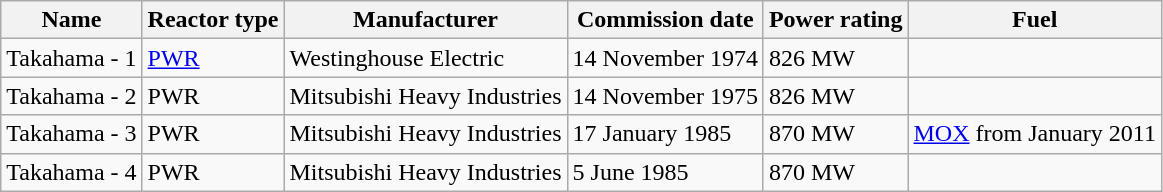<table class="wikitable">
<tr>
<th>Name</th>
<th>Reactor type</th>
<th>Manufacturer</th>
<th>Commission date</th>
<th>Power rating</th>
<th>Fuel</th>
</tr>
<tr>
<td>Takahama - 1</td>
<td><a href='#'>PWR</a></td>
<td>Westinghouse Electric</td>
<td>14 November 1974</td>
<td>826 MW</td>
<td></td>
</tr>
<tr>
<td>Takahama - 2</td>
<td>PWR</td>
<td>Mitsubishi Heavy Industries</td>
<td>14 November 1975</td>
<td>826 MW</td>
<td></td>
</tr>
<tr>
<td>Takahama - 3</td>
<td>PWR</td>
<td>Mitsubishi Heavy Industries</td>
<td>17 January 1985</td>
<td>870 MW</td>
<td><a href='#'>MOX</a> from January 2011</td>
</tr>
<tr>
<td>Takahama - 4</td>
<td>PWR</td>
<td>Mitsubishi Heavy Industries</td>
<td>5 June 1985</td>
<td>870 MW</td>
<td></td>
</tr>
</table>
